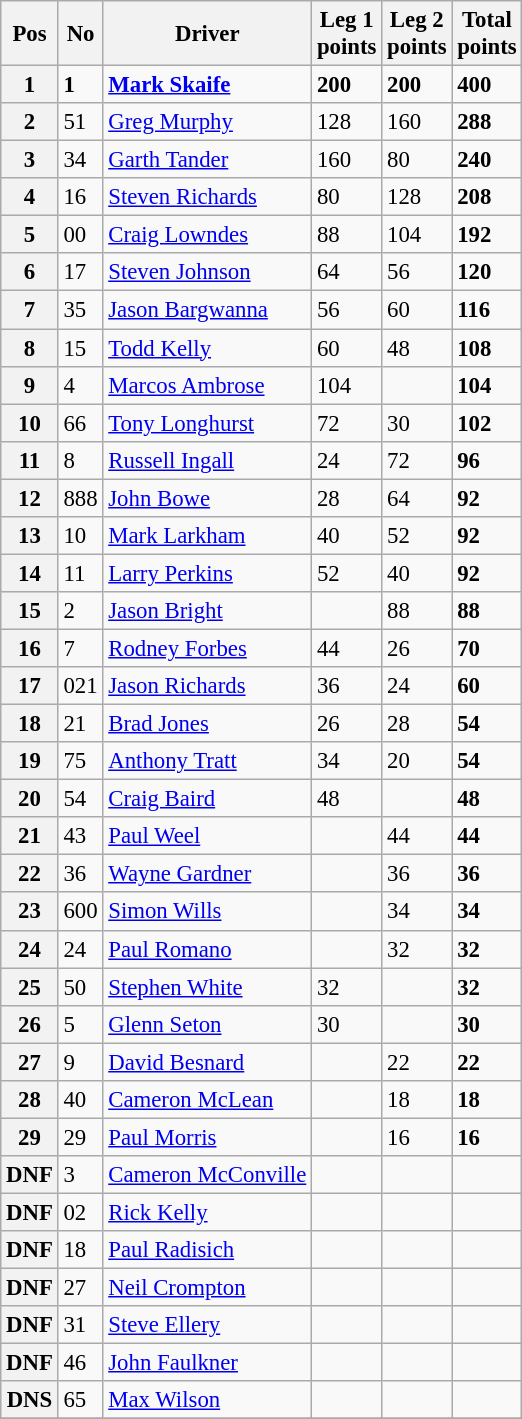<table class="wikitable" style="font-size: 95%;">
<tr>
<th>Pos</th>
<th>No</th>
<th>Driver</th>
<th>Leg 1<br>points</th>
<th>Leg 2<br>points</th>
<th>Total<br>points</th>
</tr>
<tr style="font-weight:bold">
<th>1</th>
<td>1</td>
<td> <a href='#'>Mark Skaife</a></td>
<td>200</td>
<td>200</td>
<td><strong>400</strong></td>
</tr>
<tr>
<th>2</th>
<td>51</td>
<td> <a href='#'>Greg Murphy</a></td>
<td>128</td>
<td>160</td>
<td><strong>288</strong></td>
</tr>
<tr>
<th>3</th>
<td>34</td>
<td> <a href='#'>Garth Tander</a></td>
<td>160</td>
<td>80</td>
<td><strong>240</strong></td>
</tr>
<tr>
<th>4</th>
<td>16</td>
<td> <a href='#'>Steven Richards</a></td>
<td>80</td>
<td>128</td>
<td><strong>208</strong></td>
</tr>
<tr>
<th>5</th>
<td>00</td>
<td> <a href='#'>Craig Lowndes</a></td>
<td>88</td>
<td>104</td>
<td><strong>192</strong></td>
</tr>
<tr>
<th>6</th>
<td>17</td>
<td> <a href='#'>Steven Johnson</a></td>
<td>64</td>
<td>56</td>
<td><strong>120</strong></td>
</tr>
<tr>
<th>7</th>
<td>35</td>
<td> <a href='#'>Jason Bargwanna</a></td>
<td>56</td>
<td>60</td>
<td><strong>116</strong></td>
</tr>
<tr>
<th>8</th>
<td>15</td>
<td> <a href='#'>Todd Kelly</a></td>
<td>60</td>
<td>48</td>
<td><strong>108</strong></td>
</tr>
<tr>
<th>9</th>
<td>4</td>
<td> <a href='#'>Marcos Ambrose</a></td>
<td>104</td>
<td></td>
<td><strong>104</strong></td>
</tr>
<tr>
<th>10</th>
<td>66</td>
<td> <a href='#'>Tony Longhurst</a></td>
<td>72</td>
<td>30</td>
<td><strong>102</strong></td>
</tr>
<tr>
<th>11</th>
<td>8</td>
<td> <a href='#'>Russell Ingall</a></td>
<td>24</td>
<td>72</td>
<td><strong>96</strong></td>
</tr>
<tr>
<th>12</th>
<td>888</td>
<td> <a href='#'>John Bowe</a></td>
<td>28</td>
<td>64</td>
<td><strong>92</strong></td>
</tr>
<tr>
<th>13</th>
<td>10</td>
<td> <a href='#'>Mark Larkham</a></td>
<td>40</td>
<td>52</td>
<td><strong>92</strong></td>
</tr>
<tr>
<th>14</th>
<td>11</td>
<td> <a href='#'>Larry Perkins</a></td>
<td>52</td>
<td>40</td>
<td><strong>92</strong></td>
</tr>
<tr>
<th>15</th>
<td>2</td>
<td> <a href='#'>Jason Bright</a></td>
<td></td>
<td>88</td>
<td><strong>88</strong></td>
</tr>
<tr>
<th>16</th>
<td>7</td>
<td> <a href='#'>Rodney Forbes</a></td>
<td>44</td>
<td>26</td>
<td><strong>70</strong></td>
</tr>
<tr>
<th>17</th>
<td>021</td>
<td> <a href='#'>Jason Richards</a></td>
<td>36</td>
<td>24</td>
<td><strong>60</strong></td>
</tr>
<tr>
<th>18</th>
<td>21</td>
<td> <a href='#'>Brad Jones</a></td>
<td>26</td>
<td>28</td>
<td><strong>54</strong></td>
</tr>
<tr>
<th>19</th>
<td>75</td>
<td> <a href='#'>Anthony Tratt</a></td>
<td>34</td>
<td>20</td>
<td><strong>54</strong></td>
</tr>
<tr>
<th>20</th>
<td>54</td>
<td> <a href='#'>Craig Baird</a></td>
<td>48</td>
<td></td>
<td><strong>48</strong></td>
</tr>
<tr>
<th>21</th>
<td>43</td>
<td> <a href='#'>Paul Weel</a></td>
<td></td>
<td>44</td>
<td><strong>44</strong></td>
</tr>
<tr>
<th>22</th>
<td>36</td>
<td> <a href='#'>Wayne Gardner</a></td>
<td></td>
<td>36</td>
<td><strong>36</strong></td>
</tr>
<tr>
<th>23</th>
<td>600</td>
<td> <a href='#'>Simon Wills</a></td>
<td></td>
<td>34</td>
<td><strong>34</strong></td>
</tr>
<tr>
<th>24</th>
<td>24</td>
<td> <a href='#'>Paul Romano</a></td>
<td></td>
<td>32</td>
<td><strong>32</strong></td>
</tr>
<tr>
<th>25</th>
<td>50</td>
<td> <a href='#'>Stephen White</a></td>
<td>32</td>
<td></td>
<td><strong>32</strong></td>
</tr>
<tr>
<th>26</th>
<td>5</td>
<td> <a href='#'>Glenn Seton</a></td>
<td>30</td>
<td></td>
<td><strong>30</strong></td>
</tr>
<tr>
<th>27</th>
<td>9</td>
<td> <a href='#'>David Besnard</a></td>
<td></td>
<td>22</td>
<td><strong>22</strong></td>
</tr>
<tr>
<th>28</th>
<td>40</td>
<td> <a href='#'>Cameron McLean</a></td>
<td></td>
<td>18</td>
<td><strong>18</strong></td>
</tr>
<tr>
<th>29</th>
<td>29</td>
<td> <a href='#'>Paul Morris</a></td>
<td></td>
<td>16</td>
<td><strong>16</strong></td>
</tr>
<tr>
<th>DNF</th>
<td>3</td>
<td> <a href='#'>Cameron McConville</a></td>
<td></td>
<td></td>
<td></td>
</tr>
<tr>
<th>DNF</th>
<td>02</td>
<td> <a href='#'>Rick Kelly</a></td>
<td></td>
<td></td>
<td></td>
</tr>
<tr>
<th>DNF</th>
<td>18</td>
<td> <a href='#'>Paul Radisich</a></td>
<td></td>
<td></td>
<td></td>
</tr>
<tr>
<th>DNF</th>
<td>27</td>
<td> <a href='#'>Neil Crompton</a></td>
<td></td>
<td></td>
<td></td>
</tr>
<tr>
<th>DNF</th>
<td>31</td>
<td> <a href='#'>Steve Ellery</a></td>
<td></td>
<td></td>
<td></td>
</tr>
<tr>
<th>DNF</th>
<td>46</td>
<td> <a href='#'>John Faulkner</a></td>
<td></td>
<td></td>
<td></td>
</tr>
<tr>
<th>DNS</th>
<td>65</td>
<td> <a href='#'>Max Wilson</a></td>
<td></td>
<td></td>
<td></td>
</tr>
<tr>
</tr>
</table>
